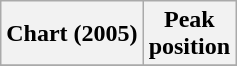<table class="wikitable sortable">
<tr>
<th align="left">Chart (2005)</th>
<th align="center">Peak<br>position</th>
</tr>
<tr>
</tr>
</table>
